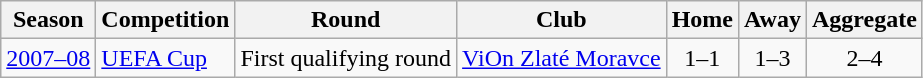<table class="wikitable">
<tr>
<th>Season</th>
<th>Competition</th>
<th>Round</th>
<th>Club</th>
<th>Home</th>
<th>Away</th>
<th>Aggregate</th>
</tr>
<tr>
<td rowspan="1"><a href='#'>2007–08</a></td>
<td rowspan="1"><a href='#'>UEFA Cup</a></td>
<td rowspan="1">First qualifying round</td>
<td> <a href='#'>ViOn Zlaté Moravce</a></td>
<td align=center>1–1</td>
<td align=center>1–3</td>
<td align=center>2–4</td>
</tr>
</table>
